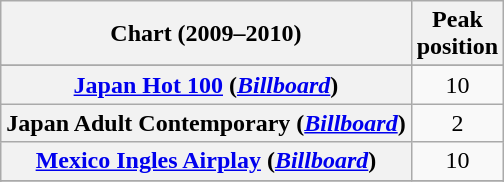<table class="wikitable sortable plainrowheaders" style="text-align:center;">
<tr>
<th scope="col">Chart (2009–2010)</th>
<th scope="col">Peak<br>position</th>
</tr>
<tr>
</tr>
<tr>
</tr>
<tr>
</tr>
<tr>
</tr>
<tr>
</tr>
<tr>
</tr>
<tr>
</tr>
<tr>
</tr>
<tr>
</tr>
<tr>
</tr>
<tr>
</tr>
<tr>
<th scope="row"><a href='#'>Japan Hot 100</a> (<em><a href='#'>Billboard</a></em>)</th>
<td>10</td>
</tr>
<tr>
<th scope="row">Japan Adult Contemporary (<em><a href='#'>Billboard</a></em>)</th>
<td>2</td>
</tr>
<tr>
<th scope="row"><a href='#'>Mexico Ingles Airplay</a> (<em><a href='#'>Billboard</a></em>)</th>
<td>10</td>
</tr>
<tr>
</tr>
<tr>
</tr>
<tr>
</tr>
<tr>
</tr>
<tr>
</tr>
<tr>
</tr>
<tr>
</tr>
<tr>
</tr>
<tr>
</tr>
<tr>
</tr>
<tr>
</tr>
</table>
